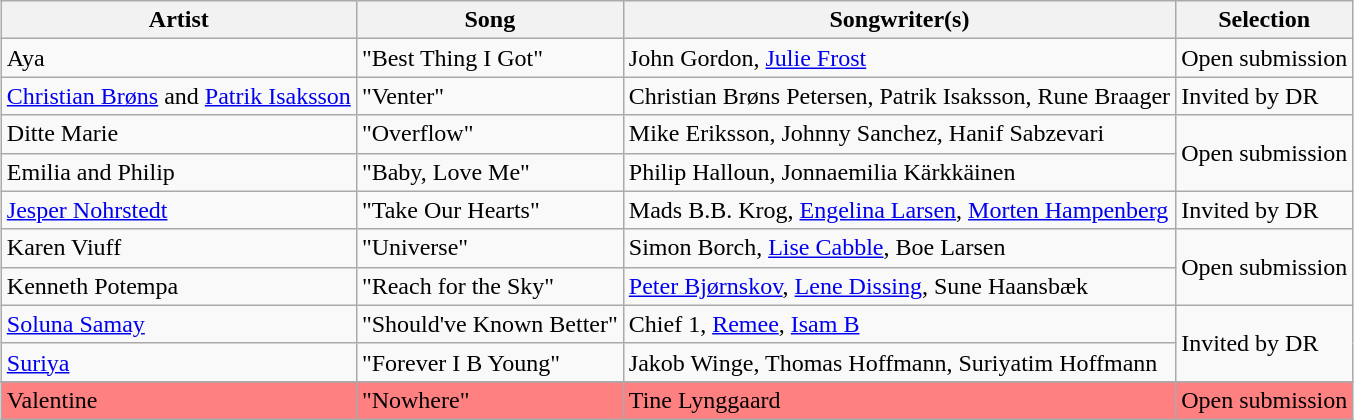<table class="sortable wikitable" style="margin: 1em auto 1em auto">
<tr>
<th>Artist</th>
<th>Song</th>
<th>Songwriter(s)</th>
<th>Selection</th>
</tr>
<tr>
<td>Aya</td>
<td>"Best Thing I Got"</td>
<td>John Gordon, <a href='#'>Julie Frost</a></td>
<td>Open submission</td>
</tr>
<tr>
<td><a href='#'>Christian Brøns</a> and <a href='#'>Patrik Isaksson</a></td>
<td>"Venter"</td>
<td>Christian Brøns Petersen, Patrik Isaksson, Rune Braager</td>
<td>Invited by DR</td>
</tr>
<tr>
<td>Ditte Marie</td>
<td>"Overflow"</td>
<td>Mike Eriksson, Johnny Sanchez, Hanif Sabzevari</td>
<td rowspan="2">Open submission</td>
</tr>
<tr>
<td>Emilia and Philip</td>
<td>"Baby, Love Me"</td>
<td>Philip Halloun, Jonnaemilia Kärkkäinen</td>
</tr>
<tr>
<td><a href='#'>Jesper Nohrstedt</a></td>
<td>"Take Our Hearts"</td>
<td>Mads B.B. Krog, <a href='#'>Engelina Larsen</a>, <a href='#'>Morten Hampenberg</a></td>
<td>Invited by DR</td>
</tr>
<tr>
<td>Karen Viuff</td>
<td>"Universe"</td>
<td>Simon Borch, <a href='#'>Lise Cabble</a>, Boe Larsen</td>
<td rowspan="2">Open submission</td>
</tr>
<tr>
<td>Kenneth Potempa</td>
<td>"Reach for the Sky"</td>
<td><a href='#'>Peter Bjørnskov</a>, <a href='#'>Lene Dissing</a>, Sune Haansbæk</td>
</tr>
<tr>
<td><a href='#'>Soluna Samay</a></td>
<td>"Should've Known Better"</td>
<td>Chief 1, <a href='#'>Remee</a>, <a href='#'>Isam B</a></td>
<td rowspan="2">Invited by DR</td>
</tr>
<tr>
<td><a href='#'>Suriya</a></td>
<td>"Forever I B Young"</td>
<td>Jakob Winge, Thomas Hoffmann, Suriyatim Hoffmann</td>
</tr>
<tr>
</tr>
<tr style="background:#fe8080;">
<td>Valentine</td>
<td>"Nowhere"</td>
<td>Tine Lynggaard</td>
<td>Open submission</td>
</tr>
</table>
